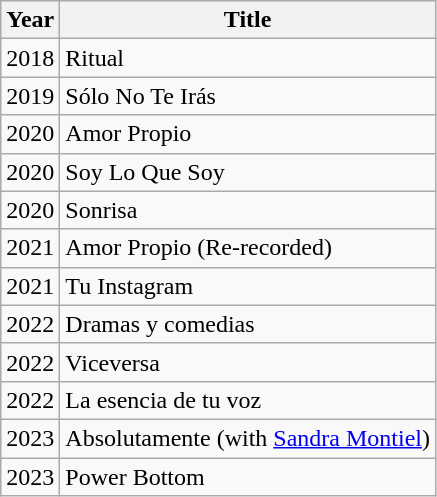<table class="wikitable">
<tr>
<th>Year</th>
<th>Title</th>
</tr>
<tr>
<td>2018</td>
<td>Ritual</td>
</tr>
<tr>
<td>2019</td>
<td>Sólo No Te Irás</td>
</tr>
<tr>
<td>2020</td>
<td>Amor Propio</td>
</tr>
<tr>
<td>2020</td>
<td>Soy Lo Que Soy</td>
</tr>
<tr>
<td>2020</td>
<td>Sonrisa</td>
</tr>
<tr>
<td>2021</td>
<td>Amor Propio (Re-recorded)</td>
</tr>
<tr>
<td>2021</td>
<td>Tu Instagram</td>
</tr>
<tr>
<td>2022</td>
<td>Dramas y comedias</td>
</tr>
<tr>
<td>2022</td>
<td>Viceversa</td>
</tr>
<tr>
<td>2022</td>
<td>La esencia de tu voz</td>
</tr>
<tr>
<td>2023</td>
<td>Absolutamente (with <a href='#'>Sandra Montiel</a>)</td>
</tr>
<tr>
<td>2023</td>
<td>Power Bottom</td>
</tr>
</table>
